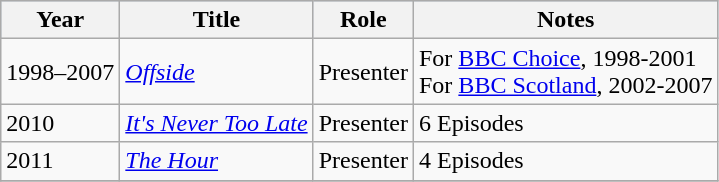<table class="wikitable">
<tr style="background:#b0c4de; text-align:center;">
<th>Year</th>
<th>Title</th>
<th>Role</th>
<th>Notes</th>
</tr>
<tr>
<td>1998–2007</td>
<td><em><a href='#'>Offside</a></em></td>
<td>Presenter</td>
<td>For <a href='#'>BBC Choice</a>, 1998-2001<br>For <a href='#'>BBC Scotland</a>, 2002-2007</td>
</tr>
<tr>
<td>2010</td>
<td><em><a href='#'>It's Never Too Late</a></em></td>
<td>Presenter</td>
<td>6 Episodes</td>
</tr>
<tr>
<td>2011</td>
<td><em><a href='#'>The Hour</a></em></td>
<td>Presenter</td>
<td>4 Episodes</td>
</tr>
<tr>
</tr>
</table>
